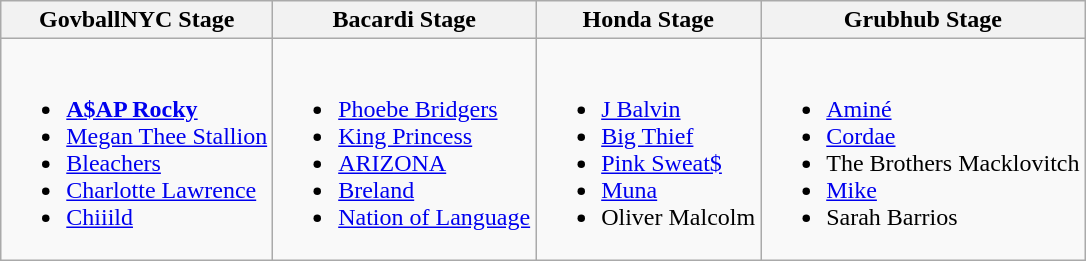<table class="wikitable">
<tr>
<th>GovballNYC Stage</th>
<th>Bacardi Stage</th>
<th>Honda Stage</th>
<th>Grubhub Stage</th>
</tr>
<tr valign="top">
<td><br><ul><li><strong><a href='#'>A$AP Rocky</a></strong></li><li><a href='#'>Megan Thee Stallion</a></li><li><a href='#'>Bleachers</a></li><li><a href='#'>Charlotte Lawrence</a></li><li><a href='#'>Chiiild</a></li></ul></td>
<td><br><ul><li><a href='#'>Phoebe Bridgers</a></li><li><a href='#'>King Princess</a></li><li><a href='#'>ARIZONA</a></li><li><a href='#'>Breland</a></li><li><a href='#'>Nation of Language</a></li></ul></td>
<td><br><ul><li><a href='#'>J Balvin</a></li><li><a href='#'>Big Thief</a></li><li><a href='#'>Pink Sweat$</a></li><li><a href='#'>Muna</a></li><li>Oliver Malcolm</li></ul></td>
<td><br><ul><li><a href='#'>Aminé</a></li><li><a href='#'>Cordae</a></li><li>The Brothers Macklovitch</li><li><a href='#'>Mike</a></li><li>Sarah Barrios</li></ul></td>
</tr>
</table>
